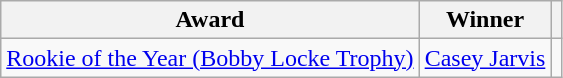<table class="wikitable">
<tr>
<th>Award</th>
<th>Winner</th>
<th></th>
</tr>
<tr>
<td><a href='#'>Rookie of the Year (Bobby Locke Trophy)</a></td>
<td> <a href='#'>Casey Jarvis</a></td>
<td></td>
</tr>
</table>
